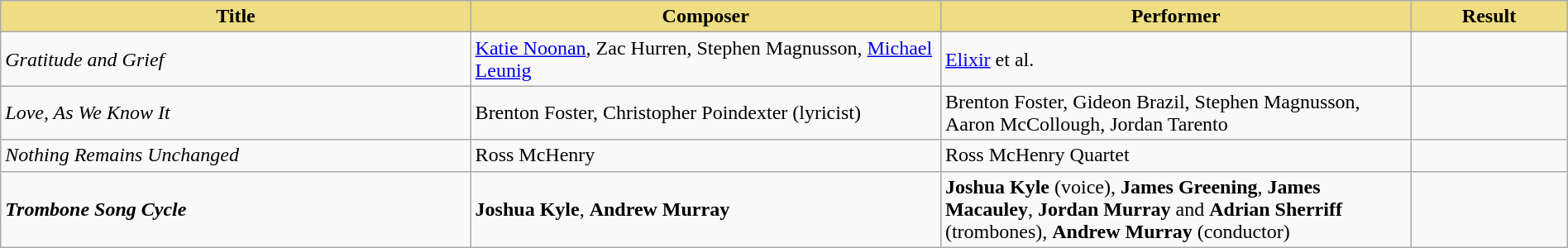<table class="wikitable" width=100%>
<tr>
<th style="width:30%;background:#EEDD82;">Title</th>
<th style="width:30%;background:#EEDD82;">Composer</th>
<th style="width:30%;background:#EEDD82;">Performer</th>
<th style="width:10%;background:#EEDD82;">Result<br></th>
</tr>
<tr>
<td><em>Gratitude and Grief</em></td>
<td><a href='#'>Katie Noonan</a>, Zac Hurren, Stephen Magnusson, <a href='#'>Michael Leunig</a></td>
<td><a href='#'>Elixir</a> et al.</td>
<td></td>
</tr>
<tr>
<td><em>Love, As We Know It</em></td>
<td>Brenton Foster, Christopher Poindexter (lyricist)</td>
<td>Brenton Foster, Gideon Brazil, Stephen Magnusson, Aaron McCollough, Jordan Tarento</td>
<td></td>
</tr>
<tr>
<td><em>Nothing Remains Unchanged</em></td>
<td>Ross McHenry</td>
<td>Ross McHenry Quartet</td>
<td></td>
</tr>
<tr>
<td><strong><em>Trombone Song Cycle</em></strong></td>
<td><strong>Joshua Kyle</strong>, <strong>Andrew Murray</strong></td>
<td><strong>Joshua Kyle</strong> (voice), <strong>James Greening</strong>, <strong>James Macauley</strong>, <strong>Jordan Murray</strong> and <strong>Adrian Sherriff</strong> (trombones), <strong>Andrew Murray</strong> (conductor)</td>
<td></td>
</tr>
</table>
